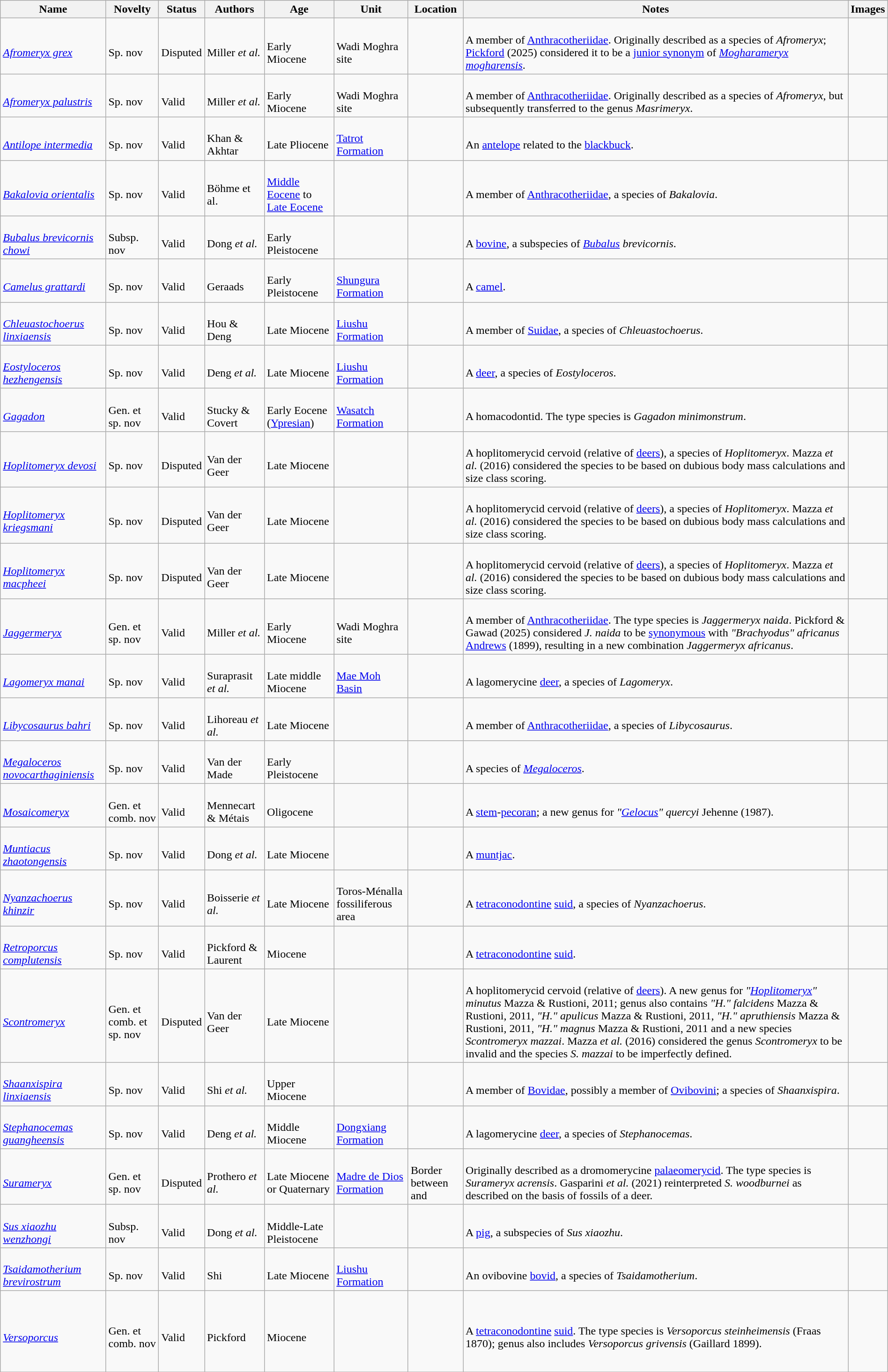<table class="wikitable sortable" align="center" width="100%">
<tr>
<th>Name</th>
<th>Novelty</th>
<th>Status</th>
<th>Authors</th>
<th>Age</th>
<th>Unit</th>
<th>Location</th>
<th>Notes</th>
<th>Images</th>
</tr>
<tr>
<td><br><em><a href='#'>Afromeryx grex</a></em></td>
<td><br>Sp. nov</td>
<td><br>Disputed</td>
<td><br>Miller <em>et al.</em></td>
<td><br>Early Miocene</td>
<td><br>Wadi Moghra site</td>
<td><br></td>
<td><br>A member of <a href='#'>Anthracotheriidae</a>. Originally described as a species of <em>Afromeryx</em>; <a href='#'>Pickford</a> (2025) considered it to be a <a href='#'>junior synonym</a> of <em><a href='#'>Mogharameryx mogharensis</a></em>.</td>
<td></td>
</tr>
<tr>
<td><br><em><a href='#'>Afromeryx palustris</a></em></td>
<td><br>Sp. nov</td>
<td><br>Valid</td>
<td><br>Miller <em>et al.</em></td>
<td><br>Early Miocene</td>
<td><br>Wadi Moghra site</td>
<td><br></td>
<td><br>A member of <a href='#'>Anthracotheriidae</a>. Originally described as a species of <em>Afromeryx</em>, but subsequently transferred to the genus <em>Masrimeryx</em>.</td>
<td></td>
</tr>
<tr>
<td><br><em><a href='#'>Antilope intermedia</a></em></td>
<td><br>Sp. nov</td>
<td><br>Valid</td>
<td><br>Khan & Akhtar</td>
<td><br>Late Pliocene</td>
<td><br><a href='#'>Tatrot Formation</a></td>
<td><br></td>
<td><br>An <a href='#'>antelope</a> related to the <a href='#'>blackbuck</a>.</td>
<td></td>
</tr>
<tr>
<td><br><em><a href='#'>Bakalovia orientalis</a></em></td>
<td><br>Sp. nov</td>
<td><br>Valid</td>
<td><br>Böhme et al.</td>
<td><br><a href='#'>Middle Eocene</a> to <a href='#'>Late Eocene</a></td>
<td></td>
<td><br></td>
<td><br>A member of <a href='#'>Anthracotheriidae</a>, a species of <em>Bakalovia</em>.</td>
<td></td>
</tr>
<tr>
<td><br><em><a href='#'>Bubalus brevicornis chowi</a></em></td>
<td><br>Subsp. nov</td>
<td><br>Valid</td>
<td><br>Dong <em>et al.</em></td>
<td><br>Early Pleistocene</td>
<td></td>
<td><br></td>
<td><br>A <a href='#'>bovine</a>, a subspecies of <em><a href='#'>Bubalus</a> brevicornis</em>.</td>
<td></td>
</tr>
<tr>
<td><br><em><a href='#'>Camelus grattardi</a></em></td>
<td><br>Sp. nov</td>
<td><br>Valid</td>
<td><br>Geraads</td>
<td><br>Early Pleistocene</td>
<td><br><a href='#'>Shungura Formation</a></td>
<td><br></td>
<td><br>A <a href='#'>camel</a>.</td>
<td></td>
</tr>
<tr>
<td><br><em><a href='#'>Chleuastochoerus linxiaensis</a></em></td>
<td><br>Sp. nov</td>
<td><br>Valid</td>
<td><br>Hou & Deng</td>
<td><br>Late Miocene</td>
<td><br><a href='#'>Liushu Formation</a></td>
<td><br></td>
<td><br>A member of <a href='#'>Suidae</a>, a species of <em>Chleuastochoerus</em>.</td>
<td></td>
</tr>
<tr>
<td><br><em><a href='#'>Eostyloceros hezhengensis</a></em></td>
<td><br>Sp. nov</td>
<td><br>Valid</td>
<td><br>Deng <em>et al.</em></td>
<td><br>Late Miocene</td>
<td><br><a href='#'>Liushu Formation</a></td>
<td><br></td>
<td><br>A <a href='#'>deer</a>, a species of <em>Eostyloceros</em>.</td>
<td></td>
</tr>
<tr>
<td><br><em><a href='#'>Gagadon</a></em></td>
<td><br>Gen. et sp. nov</td>
<td><br>Valid</td>
<td><br>Stucky & Covert</td>
<td><br>Early Eocene (<a href='#'>Ypresian</a>)</td>
<td><br><a href='#'>Wasatch Formation</a></td>
<td><br></td>
<td><br>A homacodontid. The type species is <em>Gagadon minimonstrum</em>.</td>
<td></td>
</tr>
<tr>
<td><br><em><a href='#'>Hoplitomeryx devosi</a></em></td>
<td><br>Sp. nov</td>
<td><br>Disputed</td>
<td><br>Van der Geer</td>
<td><br>Late Miocene</td>
<td></td>
<td><br></td>
<td><br>A hoplitomerycid cervoid (relative of <a href='#'>deers</a>), a species of <em>Hoplitomeryx</em>. Mazza <em>et al.</em> (2016) considered the species to be based on dubious body mass calculations and size class scoring.</td>
<td></td>
</tr>
<tr>
<td><br><em><a href='#'>Hoplitomeryx kriegsmani</a></em></td>
<td><br>Sp. nov</td>
<td><br>Disputed</td>
<td><br>Van der Geer</td>
<td><br>Late Miocene</td>
<td></td>
<td><br></td>
<td><br>A hoplitomerycid cervoid (relative of <a href='#'>deers</a>), a species of <em>Hoplitomeryx</em>. Mazza <em>et al.</em> (2016) considered the species to be based on dubious body mass calculations and size class scoring.</td>
<td></td>
</tr>
<tr>
<td><br><em><a href='#'>Hoplitomeryx macpheei</a></em></td>
<td><br>Sp. nov</td>
<td><br>Disputed</td>
<td><br>Van der Geer</td>
<td><br>Late Miocene</td>
<td></td>
<td><br></td>
<td><br>A hoplitomerycid cervoid (relative of <a href='#'>deers</a>), a species of <em>Hoplitomeryx</em>. Mazza <em>et al.</em> (2016) considered the species to be based on dubious body mass calculations and size class scoring.</td>
<td></td>
</tr>
<tr>
<td><br><em><a href='#'>Jaggermeryx</a></em></td>
<td><br>Gen. et sp. nov</td>
<td><br>Valid</td>
<td><br>Miller <em>et al.</em></td>
<td><br>Early Miocene</td>
<td><br>Wadi Moghra site</td>
<td><br></td>
<td><br>A member of <a href='#'>Anthracotheriidae</a>. The type species is <em>Jaggermeryx naida</em>. Pickford & Gawad (2025) considered <em>J. naida</em> to be <a href='#'>synonymous</a> with <em>"Brachyodus" africanus</em> <a href='#'>Andrews</a> (1899), resulting in a new combination <em>Jaggermeryx africanus</em>.</td>
<td></td>
</tr>
<tr>
<td><br><em><a href='#'>Lagomeryx manai</a></em></td>
<td><br>Sp. nov</td>
<td><br>Valid</td>
<td><br>Suraprasit <em>et al.</em></td>
<td><br>Late middle Miocene</td>
<td><br><a href='#'>Mae Moh Basin</a></td>
<td><br></td>
<td><br>A lagomerycine <a href='#'>deer</a>, a species of <em>Lagomeryx</em>.</td>
<td></td>
</tr>
<tr>
<td><br><em><a href='#'>Libycosaurus bahri</a></em></td>
<td><br>Sp. nov</td>
<td><br>Valid</td>
<td><br>Lihoreau <em>et al.</em></td>
<td><br>Late Miocene</td>
<td></td>
<td><br></td>
<td><br>A member of <a href='#'>Anthracotheriidae</a>, a species of <em>Libycosaurus</em>.</td>
<td></td>
</tr>
<tr>
<td><br><em><a href='#'>Megaloceros novocarthaginiensis</a></em></td>
<td><br>Sp. nov</td>
<td><br>Valid</td>
<td><br>Van der Made</td>
<td><br>Early Pleistocene</td>
<td></td>
<td><br></td>
<td><br>A species of <em><a href='#'>Megaloceros</a></em>.</td>
<td></td>
</tr>
<tr>
<td><br><em><a href='#'>Mosaicomeryx</a></em></td>
<td><br>Gen. et comb. nov</td>
<td><br>Valid</td>
<td><br>Mennecart & Métais</td>
<td><br>Oligocene</td>
<td></td>
<td><br><br>
<br>
</td>
<td><br>A <a href='#'>stem</a>-<a href='#'>pecoran</a>; a new genus for <em>"<a href='#'>Gelocus</a>" quercyi</em> Jehenne (1987).</td>
<td></td>
</tr>
<tr>
<td><br><em><a href='#'>Muntiacus zhaotongensis</a></em></td>
<td><br>Sp. nov</td>
<td><br>Valid</td>
<td><br>Dong <em>et al.</em></td>
<td><br>Late Miocene</td>
<td></td>
<td><br></td>
<td><br>A <a href='#'>muntjac</a>.</td>
<td></td>
</tr>
<tr>
<td><br><em><a href='#'>Nyanzachoerus khinzir</a></em></td>
<td><br>Sp. nov</td>
<td><br>Valid</td>
<td><br>Boisserie <em>et al.</em></td>
<td><br>Late Miocene</td>
<td><br>Toros-Ménalla fossiliferous area</td>
<td><br></td>
<td><br>A <a href='#'>tetraconodontine</a> <a href='#'>suid</a>, a species of <em>Nyanzachoerus</em>.</td>
<td><br></td>
</tr>
<tr>
<td><br><em><a href='#'>Retroporcus complutensis</a></em></td>
<td><br>Sp. nov</td>
<td><br>Valid</td>
<td><br>Pickford & Laurent</td>
<td><br>Miocene</td>
<td></td>
<td><br><br>
</td>
<td><br>A <a href='#'>tetraconodontine</a> <a href='#'>suid</a>.</td>
<td></td>
</tr>
<tr>
<td><br><em><a href='#'>Scontromeryx</a></em></td>
<td><br>Gen. et comb. et sp. nov</td>
<td><br>Disputed</td>
<td><br>Van der Geer</td>
<td><br>Late Miocene</td>
<td></td>
<td><br></td>
<td><br>A hoplitomerycid cervoid (relative of <a href='#'>deers</a>). A new genus for <em>"<a href='#'>Hoplitomeryx</a>" minutus</em> Mazza & Rustioni, 2011; genus also contains <em>"H." falcidens</em> Mazza & Rustioni, 2011, <em>"H." apulicus</em> Mazza & Rustioni, 2011, <em>"H." apruthiensis</em> Mazza & Rustioni, 2011, <em>"H." magnus</em> Mazza & Rustioni, 2011 and a new species <em>Scontromeryx mazzai</em>. Mazza <em>et al.</em> (2016) considered the genus <em>Scontromeryx</em> to be invalid and the species <em>S. mazzai</em> to be imperfectly defined.</td>
<td></td>
</tr>
<tr>
<td><br><em><a href='#'>Shaanxispira linxiaensis</a></em></td>
<td><br>Sp. nov</td>
<td><br>Valid</td>
<td><br>Shi <em>et al.</em></td>
<td><br>Upper Miocene</td>
<td></td>
<td><br></td>
<td><br>A member of <a href='#'>Bovidae</a>, possibly a member of <a href='#'>Ovibovini</a>; a species of <em>Shaanxispira</em>.</td>
<td></td>
</tr>
<tr>
<td><br><em><a href='#'>Stephanocemas guangheensis</a></em></td>
<td><br>Sp. nov</td>
<td><br>Valid</td>
<td><br>Deng <em>et al.</em></td>
<td><br>Middle Miocene</td>
<td><br><a href='#'>Dongxiang Formation</a></td>
<td><br></td>
<td><br>A lagomerycine <a href='#'>deer</a>, a species of <em>Stephanocemas</em>.</td>
<td></td>
</tr>
<tr>
<td><br><em><a href='#'>Surameryx</a></em></td>
<td><br>Gen. et sp. nov</td>
<td><br>Disputed</td>
<td><br>Prothero <em>et al.</em></td>
<td><br>Late Miocene or Quaternary</td>
<td><br><a href='#'>Madre de Dios Formation</a></td>
<td><br>Border between  and </td>
<td><br>Originally described as a dromomerycine <a href='#'>palaeomerycid</a>. The type species is <em>Surameryx acrensis</em>. Gasparini <em>et al.</em> (2021) reinterpreted <em>S. woodburnei</em> as described on the basis of fossils of a deer.</td>
<td></td>
</tr>
<tr>
<td><br><em><a href='#'>Sus xiaozhu wenzhongi</a></em></td>
<td><br>Subsp. nov</td>
<td><br>Valid</td>
<td><br>Dong <em>et al.</em></td>
<td><br>Middle-Late Pleistocene</td>
<td></td>
<td><br></td>
<td><br>A <a href='#'>pig</a>, a subspecies of <em>Sus xiaozhu</em>.</td>
<td></td>
</tr>
<tr>
<td><br><em><a href='#'>Tsaidamotherium brevirostrum</a></em></td>
<td><br>Sp. nov</td>
<td><br>Valid</td>
<td><br>Shi</td>
<td><br>Late Miocene</td>
<td><br><a href='#'>Liushu Formation</a></td>
<td><br></td>
<td><br>An ovibovine <a href='#'>bovid</a>, a species of <em>Tsaidamotherium</em>.</td>
<td></td>
</tr>
<tr>
<td><br><em><a href='#'>Versoporcus</a></em></td>
<td><br>Gen. et comb. nov</td>
<td><br>Valid</td>
<td><br>Pickford</td>
<td><br>Miocene</td>
<td></td>
<td><br><br>
<br>
<br>
<br>
<br>
</td>
<td><br>A <a href='#'>tetraconodontine</a> <a href='#'>suid</a>. The type species is <em>Versoporcus steinheimensis</em> (Fraas 1870); genus also includes <em>Versoporcus grivensis</em> (Gaillard 1899).</td>
<td></td>
</tr>
<tr>
</tr>
</table>
